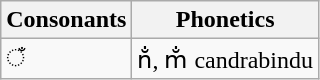<table class="wikitable">
<tr>
<th>Consonants</th>
<th>Phonetics</th>
</tr>
<tr>
<td>ঁ</td>
<td>n̐, m̐ candrabindu</td>
</tr>
</table>
